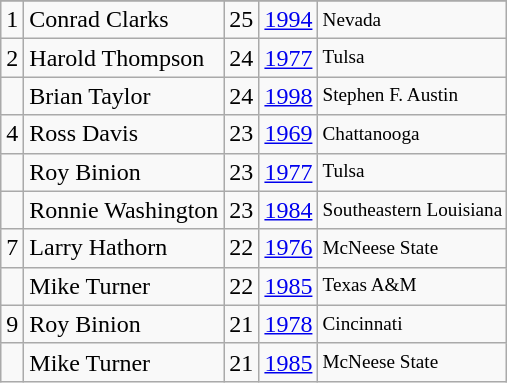<table class="wikitable">
<tr>
</tr>
<tr>
<td>1</td>
<td>Conrad Clarks</td>
<td>25</td>
<td><a href='#'>1994</a></td>
<td style="font-size:80%;">Nevada</td>
</tr>
<tr>
<td>2</td>
<td>Harold Thompson</td>
<td>24</td>
<td><a href='#'>1977</a></td>
<td style="font-size:80%;">Tulsa</td>
</tr>
<tr>
<td></td>
<td>Brian Taylor</td>
<td>24</td>
<td><a href='#'>1998</a></td>
<td style="font-size:80%;">Stephen F. Austin</td>
</tr>
<tr>
<td>4</td>
<td>Ross Davis</td>
<td>23</td>
<td><a href='#'>1969</a></td>
<td style="font-size:80%;">Chattanooga</td>
</tr>
<tr>
<td></td>
<td>Roy Binion</td>
<td>23</td>
<td><a href='#'>1977</a></td>
<td style="font-size:80%;">Tulsa</td>
</tr>
<tr>
<td></td>
<td>Ronnie Washington</td>
<td>23</td>
<td><a href='#'>1984</a></td>
<td style="font-size:80%;">Southeastern Louisiana</td>
</tr>
<tr>
<td>7</td>
<td>Larry Hathorn</td>
<td>22</td>
<td><a href='#'>1976</a></td>
<td style="font-size:80%;">McNeese State</td>
</tr>
<tr>
<td></td>
<td>Mike Turner</td>
<td>22</td>
<td><a href='#'>1985</a></td>
<td style="font-size:80%;">Texas A&M</td>
</tr>
<tr>
<td>9</td>
<td>Roy Binion</td>
<td>21</td>
<td><a href='#'>1978</a></td>
<td style="font-size:80%;">Cincinnati</td>
</tr>
<tr>
<td></td>
<td>Mike Turner</td>
<td>21</td>
<td><a href='#'>1985</a></td>
<td style="font-size:80%;">McNeese State</td>
</tr>
</table>
